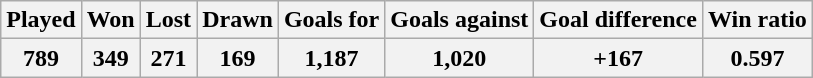<table class="wikitable">
<tr>
<th>Played</th>
<th>Won</th>
<th>Lost</th>
<th>Drawn</th>
<th>Goals for</th>
<th>Goals against</th>
<th>Goal difference</th>
<th>Win ratio</th>
</tr>
<tr>
<th>789</th>
<th>349</th>
<th>271</th>
<th>169</th>
<th>1,187</th>
<th>1,020</th>
<th>+167</th>
<th>0.597</th>
</tr>
</table>
